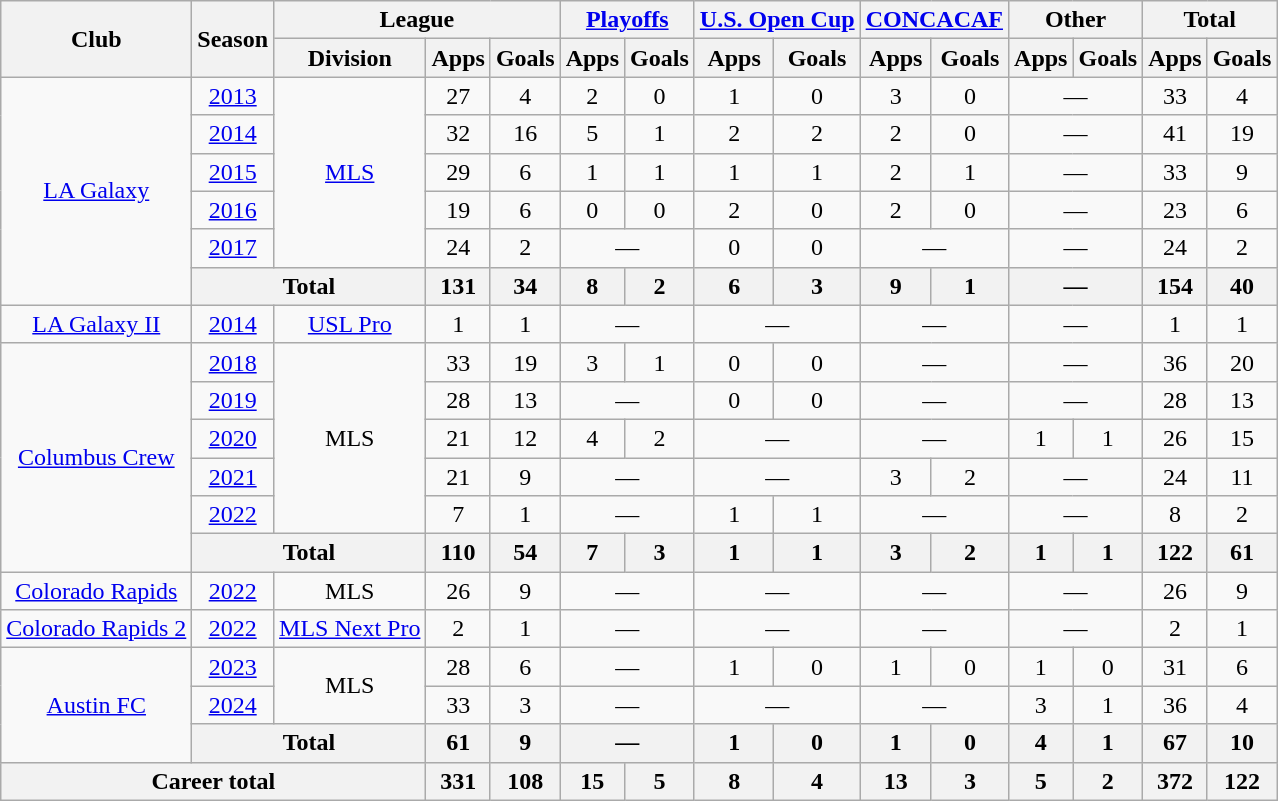<table class="wikitable" style="text-align: center;">
<tr>
<th rowspan=2>Club</th>
<th rowspan=2>Season</th>
<th colspan=3>League</th>
<th colspan=2><a href='#'>Playoffs</a></th>
<th colspan=2><a href='#'>U.S. Open Cup</a></th>
<th colspan=2><a href='#'>CONCACAF</a></th>
<th colspan=2>Other</th>
<th colspan=2>Total</th>
</tr>
<tr>
<th>Division</th>
<th>Apps</th>
<th>Goals</th>
<th>Apps</th>
<th>Goals</th>
<th>Apps</th>
<th>Goals</th>
<th>Apps</th>
<th>Goals</th>
<th>Apps</th>
<th>Goals</th>
<th>Apps</th>
<th>Goals</th>
</tr>
<tr>
<td rowspan=6><a href='#'>LA Galaxy</a></td>
<td><a href='#'>2013</a></td>
<td rowspan=5><a href='#'>MLS</a></td>
<td>27</td>
<td>4</td>
<td>2</td>
<td>0</td>
<td>1</td>
<td>0</td>
<td>3</td>
<td>0</td>
<td colspan=2>—</td>
<td>33</td>
<td>4</td>
</tr>
<tr>
<td><a href='#'>2014</a></td>
<td>32</td>
<td>16</td>
<td>5</td>
<td>1</td>
<td>2</td>
<td>2</td>
<td>2</td>
<td>0</td>
<td colspan=2>—</td>
<td>41</td>
<td>19</td>
</tr>
<tr>
<td><a href='#'>2015</a></td>
<td>29</td>
<td>6</td>
<td>1</td>
<td>1</td>
<td>1</td>
<td>1</td>
<td>2</td>
<td>1</td>
<td colspan=2>—</td>
<td>33</td>
<td>9</td>
</tr>
<tr>
<td><a href='#'>2016</a></td>
<td>19</td>
<td>6</td>
<td>0</td>
<td>0</td>
<td>2</td>
<td>0</td>
<td>2</td>
<td>0</td>
<td colspan=2>—</td>
<td>23</td>
<td>6</td>
</tr>
<tr>
<td><a href='#'>2017</a></td>
<td>24</td>
<td>2</td>
<td colspan=2>—</td>
<td>0</td>
<td>0</td>
<td colspan=2>—</td>
<td colspan=2>—</td>
<td>24</td>
<td>2</td>
</tr>
<tr>
<th colspan=2>Total</th>
<th>131</th>
<th>34</th>
<th>8</th>
<th>2</th>
<th>6</th>
<th>3</th>
<th>9</th>
<th>1</th>
<th colspan=2>—</th>
<th>154</th>
<th>40</th>
</tr>
<tr>
<td><a href='#'>LA Galaxy II</a></td>
<td><a href='#'>2014</a></td>
<td><a href='#'>USL Pro</a></td>
<td>1</td>
<td>1</td>
<td colspan=2>—</td>
<td colspan=2>—</td>
<td colspan=2>—</td>
<td colspan=2>—</td>
<td>1</td>
<td>1</td>
</tr>
<tr>
<td rowspan=6><a href='#'>Columbus Crew</a></td>
<td><a href='#'>2018</a></td>
<td rowspan=5>MLS</td>
<td>33</td>
<td>19</td>
<td>3</td>
<td>1</td>
<td>0</td>
<td>0</td>
<td colspan=2>—</td>
<td colspan=2>—</td>
<td>36</td>
<td>20</td>
</tr>
<tr>
<td><a href='#'>2019</a></td>
<td>28</td>
<td>13</td>
<td colspan=2>—</td>
<td>0</td>
<td>0</td>
<td colspan=2>—</td>
<td colspan=2>—</td>
<td>28</td>
<td>13</td>
</tr>
<tr>
<td><a href='#'>2020</a></td>
<td>21</td>
<td>12</td>
<td>4</td>
<td>2</td>
<td colspan=2>—</td>
<td colspan=2>—</td>
<td>1</td>
<td>1</td>
<td>26</td>
<td>15</td>
</tr>
<tr>
<td><a href='#'>2021</a></td>
<td>21</td>
<td>9</td>
<td colspan=2>—</td>
<td colspan=2>—</td>
<td>3</td>
<td>2</td>
<td colspan=2>—</td>
<td>24</td>
<td>11</td>
</tr>
<tr>
<td><a href='#'>2022</a></td>
<td>7</td>
<td>1</td>
<td colspan=2>—</td>
<td>1</td>
<td>1</td>
<td colspan=2>—</td>
<td colspan=2>—</td>
<td>8</td>
<td>2</td>
</tr>
<tr>
<th colspan=2>Total</th>
<th>110</th>
<th>54</th>
<th>7</th>
<th>3</th>
<th>1</th>
<th>1</th>
<th>3</th>
<th>2</th>
<th>1</th>
<th>1</th>
<th>122</th>
<th>61</th>
</tr>
<tr>
<td><a href='#'>Colorado Rapids</a></td>
<td><a href='#'>2022</a></td>
<td>MLS</td>
<td>26</td>
<td>9</td>
<td colspan=2>—</td>
<td colspan=2>—</td>
<td colspan=2>—</td>
<td colspan=2>—</td>
<td>26</td>
<td>9</td>
</tr>
<tr>
<td><a href='#'>Colorado Rapids 2</a></td>
<td><a href='#'>2022</a></td>
<td><a href='#'>MLS Next Pro</a></td>
<td>2</td>
<td>1</td>
<td colspan=2>—</td>
<td colspan=2>—</td>
<td colspan=2>—</td>
<td colspan=2>—</td>
<td>2</td>
<td>1</td>
</tr>
<tr>
<td rowspan=3><a href='#'>Austin FC</a></td>
<td><a href='#'>2023</a></td>
<td rowspan=2>MLS</td>
<td>28</td>
<td>6</td>
<td colspan=2>—</td>
<td>1</td>
<td>0</td>
<td>1</td>
<td>0</td>
<td>1</td>
<td>0</td>
<td>31</td>
<td>6</td>
</tr>
<tr>
<td><a href='#'>2024</a></td>
<td>33</td>
<td>3</td>
<td colspan=2>—</td>
<td colspan=2>—</td>
<td colspan=2>—</td>
<td>3</td>
<td>1</td>
<td>36</td>
<td>4</td>
</tr>
<tr>
<th colspan=2>Total</th>
<th>61</th>
<th>9</th>
<th colspan=2>—</th>
<th>1</th>
<th>0</th>
<th>1</th>
<th>0</th>
<th>4</th>
<th>1</th>
<th>67</th>
<th>10</th>
</tr>
<tr>
<th colspan=3>Career total</th>
<th>331</th>
<th>108</th>
<th>15</th>
<th>5</th>
<th>8</th>
<th>4</th>
<th>13</th>
<th>3</th>
<th>5</th>
<th>2</th>
<th>372</th>
<th>122</th>
</tr>
</table>
